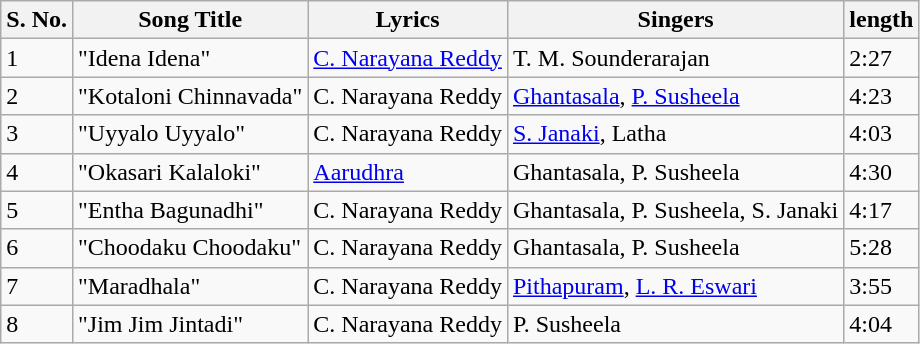<table class="wikitable">
<tr>
<th>S. No.</th>
<th>Song Title</th>
<th>Lyrics</th>
<th>Singers</th>
<th>length</th>
</tr>
<tr>
<td>1</td>
<td>"Idena Idena"</td>
<td><a href='#'>C. Narayana Reddy</a></td>
<td>T. M. Sounderarajan</td>
<td>2:27</td>
</tr>
<tr>
<td>2</td>
<td>"Kotaloni Chinnavada"</td>
<td>C. Narayana Reddy</td>
<td><a href='#'>Ghantasala</a>, <a href='#'>P. Susheela</a></td>
<td>4:23</td>
</tr>
<tr>
<td>3</td>
<td>"Uyyalo Uyyalo"</td>
<td>C. Narayana Reddy</td>
<td><a href='#'>S. Janaki</a>, Latha</td>
<td>4:03</td>
</tr>
<tr>
<td>4</td>
<td>"Okasari Kalaloki"</td>
<td><a href='#'>Aarudhra</a></td>
<td>Ghantasala, P. Susheela</td>
<td>4:30</td>
</tr>
<tr>
<td>5</td>
<td>"Entha Bagunadhi"</td>
<td>C. Narayana Reddy</td>
<td>Ghantasala, P. Susheela, S. Janaki</td>
<td>4:17</td>
</tr>
<tr>
<td>6</td>
<td>"Choodaku Choodaku"</td>
<td>C. Narayana Reddy</td>
<td>Ghantasala, P. Susheela</td>
<td>5:28</td>
</tr>
<tr>
<td>7</td>
<td>"Maradhala"</td>
<td>C. Narayana Reddy</td>
<td><a href='#'>Pithapuram</a>, <a href='#'>L. R. Eswari</a></td>
<td>3:55</td>
</tr>
<tr>
<td>8</td>
<td>"Jim Jim Jintadi"</td>
<td>C. Narayana Reddy</td>
<td>P. Susheela</td>
<td>4:04</td>
</tr>
</table>
